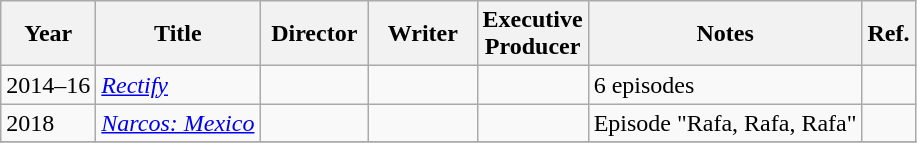<table class="wikitable">
<tr>
<th>Year</th>
<th>Title</th>
<th width="65">Director</th>
<th width="65">Writer</th>
<th width="65">Executive<br>Producer</th>
<th>Notes</th>
<th>Ref.</th>
</tr>
<tr>
<td>2014–16</td>
<td><em><a href='#'>Rectify</a></em></td>
<td></td>
<td></td>
<td></td>
<td>6 episodes</td>
<td></td>
</tr>
<tr>
<td>2018</td>
<td><em><a href='#'>Narcos: Mexico</a></em></td>
<td></td>
<td></td>
<td></td>
<td>Episode "Rafa, Rafa, Rafa"</td>
<td></td>
</tr>
<tr>
</tr>
</table>
